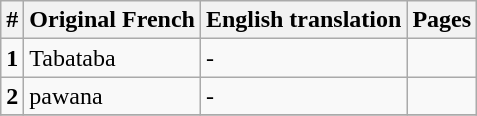<table class="wikitable">
<tr>
<th>#</th>
<th>Original French</th>
<th>English translation</th>
<th>Pages</th>
</tr>
<tr>
<td><strong>1</strong></td>
<td>Tabataba</td>
<td>-</td>
<td></td>
</tr>
<tr>
<td><strong>2</strong></td>
<td>pawana</td>
<td>-</td>
<td></td>
</tr>
<tr>
</tr>
</table>
